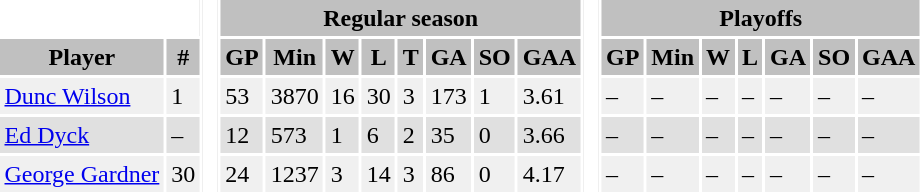<table BORDER="0" CELLPADDING="3" CELLSPACING="2" ID="Table1">
<tr style="text-align:center; background:silver;">
<th colspan="2" style="text-align:center; background:#fff;"> </th>
<th rowspan="99" style="text-align:center; background:#fff;"> </th>
<th style="text-align:center;" colspan="8">Regular season</th>
<th rowspan="99" style="text-align:center; background:#fff;"> </th>
<th style="text-align:center;" colspan="7">Playoffs</th>
</tr>
<tr style="text-align:center; background:silver;">
<th style="text-align:center;">Player</th>
<th style="text-align:center;">#</th>
<th style="text-align:center;">GP</th>
<th style="text-align:center;">Min</th>
<th style="text-align:center;">W</th>
<th style="text-align:center;">L</th>
<th style="text-align:center;">T</th>
<th style="text-align:center;">GA</th>
<th style="text-align:center;">SO</th>
<th style="text-align:center;">GAA</th>
<th style="text-align:center;">GP</th>
<th style="text-align:center;">Min</th>
<th style="text-align:center;">W</th>
<th style="text-align:center;">L</th>
<th style="text-align:center;">GA</th>
<th style="text-align:center;">SO</th>
<th style="text-align:center;">GAA</th>
</tr>
<tr style="background:#f0f0f0;">
<td><a href='#'>Dunc Wilson</a></td>
<td>1</td>
<td>53</td>
<td>3870</td>
<td>16</td>
<td>30</td>
<td>3</td>
<td>173</td>
<td>1</td>
<td>3.61</td>
<td>–</td>
<td>–</td>
<td>–</td>
<td>–</td>
<td>–</td>
<td>–</td>
<td>–</td>
</tr>
<tr style="background:#e0e0e0;">
<td><a href='#'>Ed Dyck</a></td>
<td>–</td>
<td>12</td>
<td>573</td>
<td>1</td>
<td>6</td>
<td>2</td>
<td>35</td>
<td>0</td>
<td>3.66</td>
<td>–</td>
<td>–</td>
<td>–</td>
<td>–</td>
<td>–</td>
<td>–</td>
<td>–</td>
</tr>
<tr style="background:#f0f0f0;">
<td><a href='#'>George Gardner</a></td>
<td>30</td>
<td>24</td>
<td>1237</td>
<td>3</td>
<td>14</td>
<td>3</td>
<td>86</td>
<td>0</td>
<td>4.17</td>
<td>–</td>
<td>–</td>
<td>–</td>
<td>–</td>
<td>–</td>
<td>–</td>
<td>–</td>
</tr>
</table>
